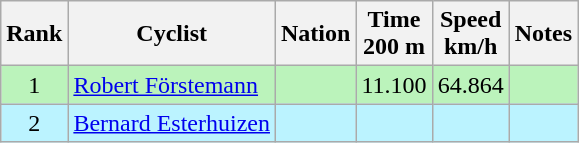<table class="wikitable sortable" style="text-align:center;">
<tr>
<th>Rank</th>
<th>Cyclist</th>
<th>Nation</th>
<th>Time<br>200 m</th>
<th>Speed<br>km/h</th>
<th>Notes</th>
</tr>
<tr bgcolor=bbf3bb>
<td>1</td>
<td align=left><a href='#'>Robert Förstemann</a></td>
<td align=left></td>
<td>11.100</td>
<td>64.864</td>
<td></td>
</tr>
<tr bgcolor=bbf3ff>
<td>2</td>
<td align=left><a href='#'>Bernard Esterhuizen</a></td>
<td align=left></td>
<td></td>
<td></td>
<td></td>
</tr>
</table>
